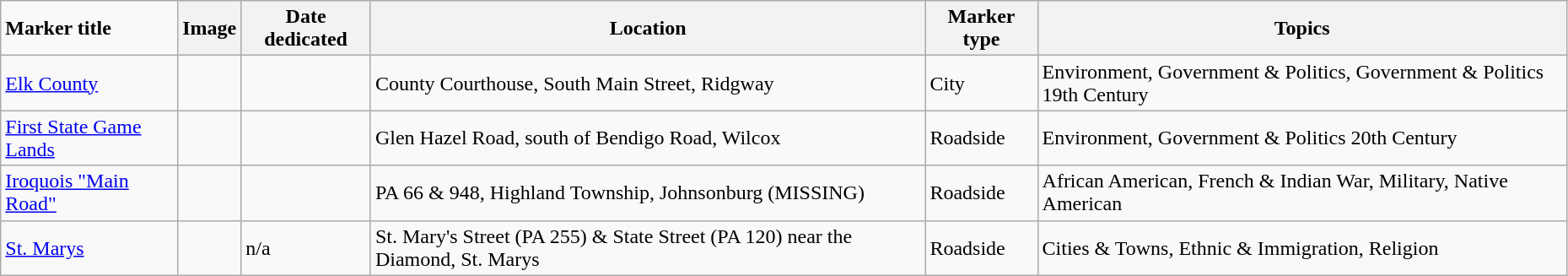<table class="wikitable sortable" style="width:98%">
<tr>
<td><strong>Marker title</strong></td>
<th class="unsortable"><strong>Image</strong></th>
<th><strong>Date dedicated</strong></th>
<th><strong>Location</strong></th>
<th><strong>Marker type</strong></th>
<th><strong>Topics</strong></th>
</tr>
<tr ->
<td><a href='#'>Elk County</a></td>
<td></td>
<td></td>
<td>County Courthouse, South Main Street, Ridgway<br><small></small></td>
<td>City</td>
<td>Environment, Government & Politics, Government & Politics 19th Century</td>
</tr>
<tr ->
<td><a href='#'>First State Game Lands</a></td>
<td></td>
<td></td>
<td>Glen Hazel Road, south of Bendigo Road, Wilcox<br><small></small></td>
<td>Roadside</td>
<td>Environment, Government & Politics 20th Century</td>
</tr>
<tr ->
<td><a href='#'>Iroquois "Main Road"</a></td>
<td></td>
<td></td>
<td>PA 66 & 948, Highland Township, Johnsonburg (MISSING)<br><small></small></td>
<td>Roadside</td>
<td>African American, French & Indian War, Military, Native American</td>
</tr>
<tr ->
<td><a href='#'>St. Marys</a></td>
<td></td>
<td>n/a</td>
<td>St. Mary's Street (PA 255) & State Street (PA 120) near the Diamond, St. Marys<br><small></small></td>
<td>Roadside</td>
<td>Cities & Towns, Ethnic & Immigration, Religion</td>
</tr>
</table>
